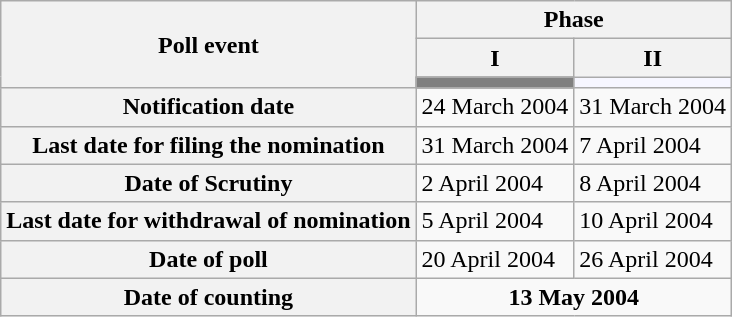<table class="wikitable">
<tr>
<th rowspan="3">Poll event</th>
<th colspan="3">Phase</th>
</tr>
<tr>
<th>I</th>
<th>II</th>
</tr>
<tr>
<td style="background:#808080;"></td>
<td style="background:#F6F6FF;"></td>
</tr>
<tr>
<th>Notification date</th>
<td>24 March 2004</td>
<td>31 March 2004</td>
</tr>
<tr>
<th>Last date for filing the nomination</th>
<td>31 March 2004</td>
<td>7 April 2004</td>
</tr>
<tr>
<th>Date of Scrutiny</th>
<td>2 April 2004</td>
<td>8 April 2004</td>
</tr>
<tr>
<th>Last date for withdrawal of nomination</th>
<td>5 April 2004</td>
<td>10 April 2004</td>
</tr>
<tr>
<th>Date of poll</th>
<td>20 April 2004</td>
<td>26 April 2004</td>
</tr>
<tr>
<th>Date of counting</th>
<td colspan="3" style="text-align:center"><strong>13 May 2004</strong></td>
</tr>
</table>
